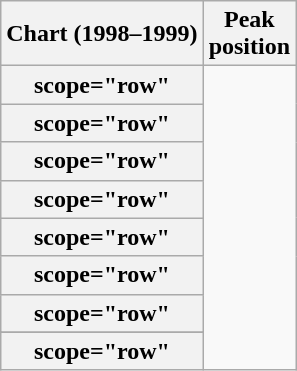<table class="wikitable sortable plainrowheaders">
<tr>
<th>Chart (1998–1999)</th>
<th>Peak<br>position</th>
</tr>
<tr>
<th>scope="row" </th>
</tr>
<tr>
<th>scope="row" </th>
</tr>
<tr>
<th>scope="row" </th>
</tr>
<tr>
<th>scope="row" </th>
</tr>
<tr>
<th>scope="row" </th>
</tr>
<tr>
<th>scope="row" </th>
</tr>
<tr>
<th>scope="row" </th>
</tr>
<tr |artist=Sasha|album=Dedicated To...|accessdate=14 April 2021}}>
</tr>
<tr>
<th>scope="row" </th>
</tr>
</table>
